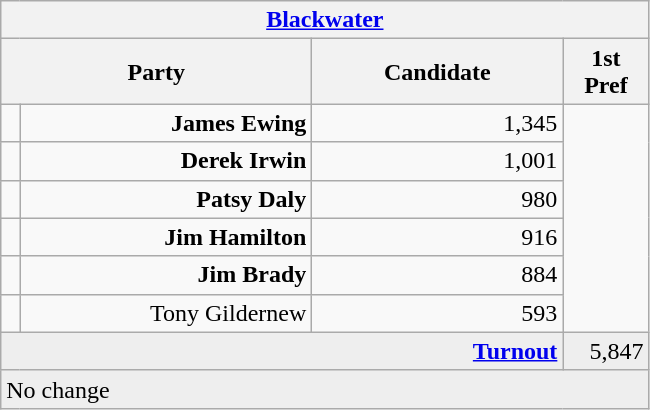<table class="wikitable">
<tr>
<th colspan="4" align="center"><a href='#'>Blackwater</a></th>
</tr>
<tr>
<th colspan="2" align="center" width=200>Party</th>
<th width=160>Candidate</th>
<th width=50>1st Pref</th>
</tr>
<tr>
<td></td>
<td align="right"><strong>James Ewing</strong></td>
<td align="right">1,345</td>
</tr>
<tr>
<td></td>
<td align="right"><strong>Derek Irwin</strong></td>
<td align="right">1,001</td>
</tr>
<tr>
<td></td>
<td align="right"><strong>Patsy Daly</strong></td>
<td align="right">980</td>
</tr>
<tr>
<td></td>
<td align="right"><strong>Jim Hamilton</strong></td>
<td align="right">916</td>
</tr>
<tr>
<td></td>
<td align="right"><strong>Jim Brady</strong></td>
<td align="right">884</td>
</tr>
<tr>
<td></td>
<td align="right">Tony Gildernew</td>
<td align="right">593</td>
</tr>
<tr bgcolor="EEEEEE">
<td colspan=3 align="right"><strong><a href='#'>Turnout</a></strong></td>
<td align="right">5,847</td>
</tr>
<tr>
<td colspan=4 bgcolor="EEEEEE">No change</td>
</tr>
</table>
